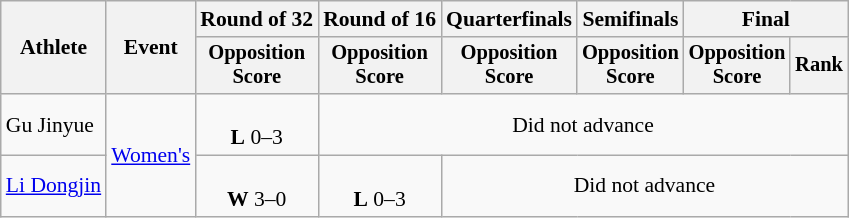<table class=wikitable style="font-size:90%; text-align:center;">
<tr>
<th rowspan="2">Athlete</th>
<th rowspan="2">Event</th>
<th>Round of 32</th>
<th>Round of 16</th>
<th>Quarterfinals</th>
<th>Semifinals</th>
<th colspan=2>Final</th>
</tr>
<tr style="font-size:95%">
<th>Opposition<br>Score</th>
<th>Opposition<br>Score</th>
<th>Opposition<br>Score</th>
<th>Opposition<br>Score</th>
<th>Opposition<br>Score</th>
<th>Rank</th>
</tr>
<tr>
<td align=left>Gu Jinyue</td>
<td align=left rowspan=2><a href='#'>Women's</a></td>
<td><br><strong>L</strong> 0–3</td>
<td colspan=5>Did not advance</td>
</tr>
<tr>
<td align=left><a href='#'>Li Dongjin</a></td>
<td><br><strong>W</strong> 3–0</td>
<td><br><strong>L</strong> 0–3</td>
<td colspan=4>Did not advance</td>
</tr>
</table>
